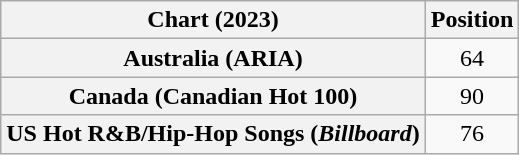<table class="wikitable sortable plainrowheaders" style="text-align:center">
<tr>
<th scope="col">Chart (2023)</th>
<th scope="col">Position</th>
</tr>
<tr>
<th scope="row">Australia (ARIA)</th>
<td>64</td>
</tr>
<tr>
<th scope="row">Canada (Canadian Hot 100)</th>
<td>90</td>
</tr>
<tr>
<th scope="row">US Hot R&B/Hip-Hop Songs (<em>Billboard</em>)</th>
<td>76</td>
</tr>
</table>
